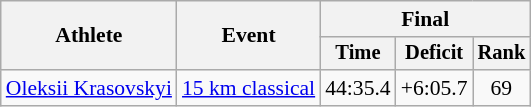<table class="wikitable" style="font-size:90%">
<tr>
<th rowspan=2>Athlete</th>
<th rowspan=2>Event</th>
<th colspan=3>Final</th>
</tr>
<tr style="font-size: 95%">
<th>Time</th>
<th>Deficit</th>
<th>Rank</th>
</tr>
<tr align=center>
<td align=left><a href='#'>Oleksii Krasovskyi</a></td>
<td align=left><a href='#'>15 km classical</a></td>
<td>44:35.4</td>
<td>+6:05.7</td>
<td>69</td>
</tr>
</table>
